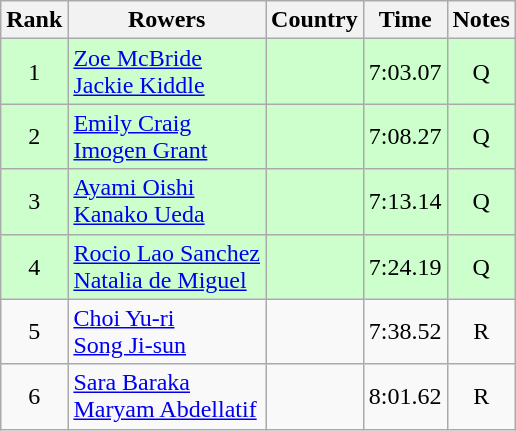<table class="wikitable" style="text-align:center">
<tr>
<th>Rank</th>
<th>Rowers</th>
<th>Country</th>
<th>Time</th>
<th>Notes</th>
</tr>
<tr bgcolor=ccffcc>
<td>1</td>
<td align="left"><a href='#'>Zoe McBride</a><br><a href='#'>Jackie Kiddle</a></td>
<td align="left"></td>
<td>7:03.07</td>
<td>Q</td>
</tr>
<tr bgcolor=ccffcc>
<td>2</td>
<td align="left"><a href='#'>Emily Craig</a><br><a href='#'>Imogen Grant</a></td>
<td align="left"></td>
<td>7:08.27</td>
<td>Q</td>
</tr>
<tr bgcolor=ccffcc>
<td>3</td>
<td align="left"><a href='#'>Ayami Oishi</a><br><a href='#'>Kanako Ueda</a></td>
<td align="left"></td>
<td>7:13.14</td>
<td>Q</td>
</tr>
<tr bgcolor=ccffcc>
<td>4</td>
<td align="left"><a href='#'>Rocio Lao Sanchez</a><br><a href='#'>Natalia de Miguel</a></td>
<td align="left"></td>
<td>7:24.19</td>
<td>Q</td>
</tr>
<tr>
<td>5</td>
<td align="left"><a href='#'>Choi Yu-ri</a><br><a href='#'>Song Ji-sun</a></td>
<td align="left"></td>
<td>7:38.52</td>
<td>R</td>
</tr>
<tr>
<td>6</td>
<td align="left"><a href='#'>Sara Baraka</a><br><a href='#'>Maryam Abdellatif</a></td>
<td align="left"></td>
<td>8:01.62</td>
<td>R</td>
</tr>
</table>
